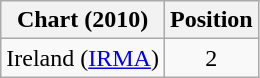<table class="wikitable">
<tr>
<th>Chart (2010)</th>
<th>Position</th>
</tr>
<tr>
<td>Ireland (<a href='#'>IRMA</a>)</td>
<td style="text-align:center;">2</td>
</tr>
</table>
